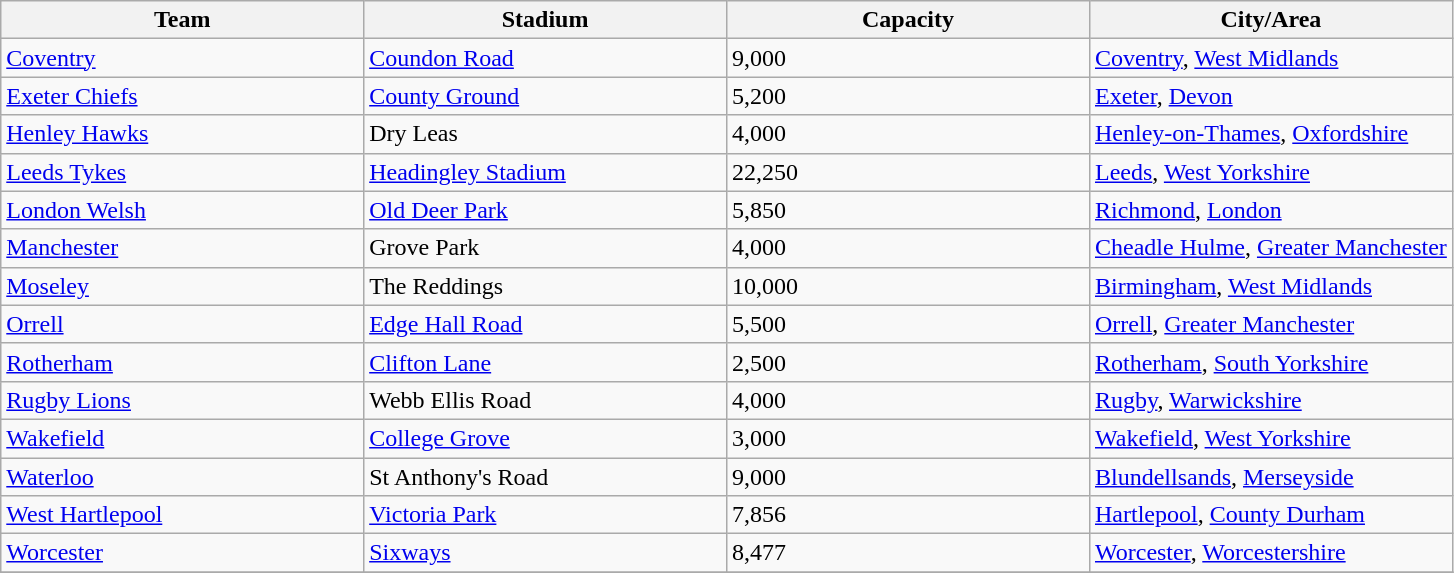<table class="wikitable sortable">
<tr>
<th width=25%>Team</th>
<th width=25%>Stadium</th>
<th width=25%>Capacity</th>
<th width=25%>City/Area</th>
</tr>
<tr>
<td><a href='#'>Coventry</a></td>
<td><a href='#'>Coundon Road</a></td>
<td>9,000</td>
<td><a href='#'>Coventry</a>, <a href='#'>West Midlands</a></td>
</tr>
<tr>
<td><a href='#'>Exeter Chiefs</a></td>
<td><a href='#'>County Ground</a></td>
<td>5,200</td>
<td><a href='#'>Exeter</a>, <a href='#'>Devon</a></td>
</tr>
<tr>
<td><a href='#'>Henley Hawks</a></td>
<td>Dry Leas</td>
<td>4,000</td>
<td><a href='#'>Henley-on-Thames</a>, <a href='#'>Oxfordshire</a></td>
</tr>
<tr>
<td><a href='#'>Leeds Tykes</a></td>
<td><a href='#'>Headingley Stadium</a></td>
<td>22,250</td>
<td><a href='#'>Leeds</a>, <a href='#'>West Yorkshire</a></td>
</tr>
<tr>
<td><a href='#'>London Welsh</a></td>
<td><a href='#'>Old Deer Park</a></td>
<td>5,850</td>
<td><a href='#'>Richmond</a>, <a href='#'>London</a></td>
</tr>
<tr>
<td><a href='#'>Manchester</a></td>
<td>Grove Park</td>
<td>4,000</td>
<td><a href='#'>Cheadle Hulme</a>, <a href='#'>Greater Manchester</a></td>
</tr>
<tr>
<td><a href='#'>Moseley</a></td>
<td>The Reddings</td>
<td>10,000</td>
<td><a href='#'>Birmingham</a>, <a href='#'>West Midlands</a></td>
</tr>
<tr>
<td><a href='#'>Orrell</a></td>
<td><a href='#'>Edge Hall Road</a></td>
<td>5,500</td>
<td><a href='#'>Orrell</a>, <a href='#'>Greater Manchester</a></td>
</tr>
<tr>
<td><a href='#'>Rotherham</a></td>
<td><a href='#'>Clifton Lane</a></td>
<td>2,500</td>
<td><a href='#'>Rotherham</a>, <a href='#'>South Yorkshire</a></td>
</tr>
<tr>
<td><a href='#'>Rugby Lions</a></td>
<td>Webb Ellis Road</td>
<td>4,000</td>
<td><a href='#'>Rugby</a>, <a href='#'>Warwickshire</a></td>
</tr>
<tr>
<td><a href='#'>Wakefield</a></td>
<td><a href='#'>College Grove</a></td>
<td>3,000</td>
<td><a href='#'>Wakefield</a>, <a href='#'>West Yorkshire</a></td>
</tr>
<tr>
<td><a href='#'>Waterloo</a></td>
<td>St Anthony's Road</td>
<td>9,000</td>
<td><a href='#'>Blundellsands</a>, <a href='#'>Merseyside</a></td>
</tr>
<tr>
<td><a href='#'>West Hartlepool</a></td>
<td><a href='#'>Victoria Park</a></td>
<td>7,856</td>
<td><a href='#'>Hartlepool</a>, <a href='#'>County Durham</a></td>
</tr>
<tr>
<td><a href='#'>Worcester</a></td>
<td><a href='#'>Sixways</a></td>
<td>8,477</td>
<td><a href='#'>Worcester</a>, <a href='#'>Worcestershire</a></td>
</tr>
<tr>
</tr>
</table>
